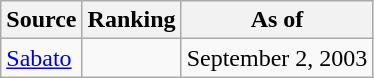<table class="wikitable" style="text-align:center">
<tr>
<th>Source</th>
<th>Ranking</th>
<th>As of</th>
</tr>
<tr>
<td align=left><a href='#'>Sabato</a><br></td>
<td></td>
<td>September 2, 2003</td>
</tr>
</table>
